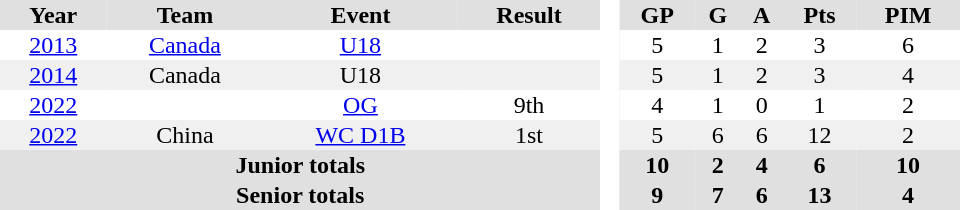<table border="0" cellpadding="1" cellspacing="0" style="text-align:center; width:40em">
<tr ALIGN="centre" bgcolor="#e0e0e0">
<th>Year</th>
<th>Team</th>
<th>Event</th>
<th>Result</th>
<th rowspan="97" bgcolor="#ffffff"> </th>
<th>GP</th>
<th>G</th>
<th>A</th>
<th>Pts</th>
<th>PIM</th>
</tr>
<tr>
<td><a href='#'>2013</a></td>
<td><a href='#'>Canada</a></td>
<td><a href='#'>U18</a></td>
<td></td>
<td>5</td>
<td>1</td>
<td>2</td>
<td>3</td>
<td>6</td>
</tr>
<tr bgcolor="#f0f0f0">
<td><a href='#'>2014</a></td>
<td>Canada</td>
<td>U18</td>
<td></td>
<td>5</td>
<td>1</td>
<td>2</td>
<td>3</td>
<td>4</td>
</tr>
<tr>
<td><a href='#'>2022</a></td>
<td></td>
<td><a href='#'>OG</a></td>
<td>9th</td>
<td>4</td>
<td>1</td>
<td>0</td>
<td>1</td>
<td>2</td>
</tr>
<tr bgcolor="#f0f0f0">
<td><a href='#'>2022</a></td>
<td>China</td>
<td><a href='#'>WC D1B</a></td>
<td>1st</td>
<td>5</td>
<td>6</td>
<td>6</td>
<td>12</td>
<td>2</td>
</tr>
<tr align="centre" bgcolor="#e0e0e0">
<th colspan="4">Junior totals</th>
<th>10</th>
<th>2</th>
<th>4</th>
<th>6</th>
<th>10</th>
</tr>
<tr align="centre" bgcolor="#e0e0e0">
<th colspan="4">Senior totals</th>
<th>9</th>
<th>7</th>
<th>6</th>
<th>13</th>
<th>4</th>
</tr>
</table>
